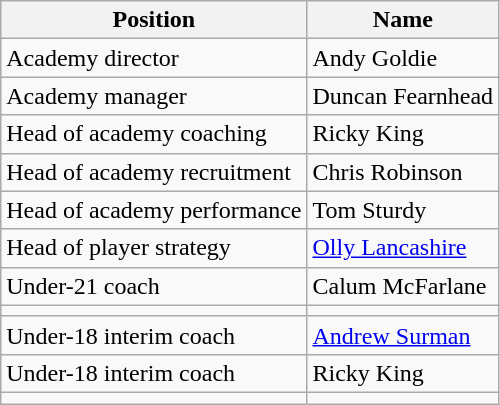<table class="wikitable">
<tr>
<th>Position</th>
<th>Name</th>
</tr>
<tr>
<td>Academy director</td>
<td>Andy Goldie</td>
</tr>
<tr>
<td>Academy manager</td>
<td>Duncan Fearnhead</td>
</tr>
<tr>
<td>Head of academy coaching</td>
<td>Ricky King</td>
</tr>
<tr>
<td>Head of academy recruitment</td>
<td>Chris Robinson</td>
</tr>
<tr>
<td>Head of academy performance</td>
<td>Tom Sturdy</td>
</tr>
<tr>
<td>Head of player strategy</td>
<td><a href='#'>Olly Lancashire</a></td>
</tr>
<tr>
<td>Under-21 coach</td>
<td>Calum McFarlane</td>
</tr>
<tr>
<td></td>
<td></td>
</tr>
<tr>
<td>Under-18 interim coach</td>
<td><a href='#'>Andrew Surman</a></td>
</tr>
<tr>
<td>Under-18 interim coach</td>
<td>Ricky King</td>
</tr>
<tr>
<td></td>
<td></td>
</tr>
</table>
